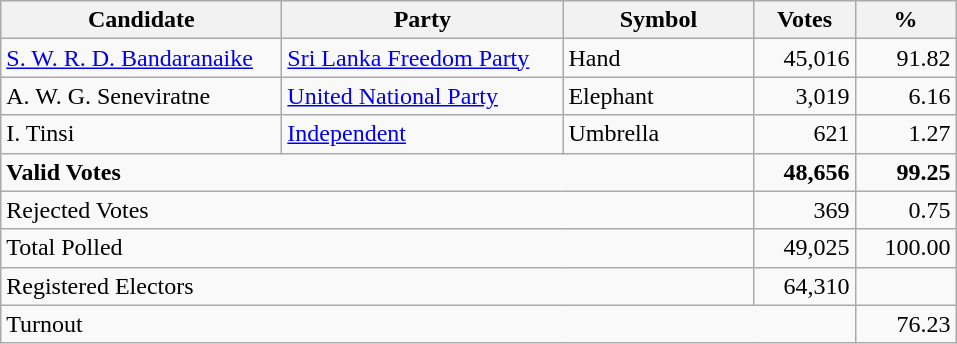<table class="wikitable" border="1" style="text-align:right;">
<tr>
<th align=left width="180">Candidate</th>
<th align=left width="180">Party</th>
<th align=left width="120">Symbol</th>
<th align=left width="60">Votes</th>
<th align=left width="60">%</th>
</tr>
<tr>
<td align=left><a href='#'>S. W. R. D. Bandaranaike</a></td>
<td align=left><a href='#'>Sri Lanka Freedom Party</a></td>
<td align=left>Hand</td>
<td>45,016</td>
<td>91.82</td>
</tr>
<tr>
<td align=left>A. W. G. Seneviratne</td>
<td align=left><a href='#'>United National Party</a></td>
<td align=left>Elephant</td>
<td>3,019</td>
<td>6.16</td>
</tr>
<tr>
<td align=left>I. Tinsi</td>
<td align=left><a href='#'>Independent</a></td>
<td align=left>Umbrella</td>
<td>621</td>
<td>1.27</td>
</tr>
<tr>
<td align=left colspan=3><strong>Valid Votes</strong></td>
<td><strong>48,656</strong></td>
<td><strong>99.25</strong></td>
</tr>
<tr>
<td align=left colspan=3>Rejected Votes</td>
<td>369</td>
<td>0.75</td>
</tr>
<tr>
<td align=left colspan=3>Total Polled</td>
<td>49,025</td>
<td>100.00</td>
</tr>
<tr>
<td align=left colspan=3>Registered Electors</td>
<td>64,310</td>
<td></td>
</tr>
<tr>
<td align=left colspan=4>Turnout</td>
<td>76.23</td>
</tr>
</table>
